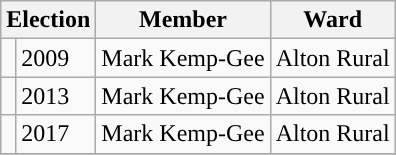<table class="wikitable">
<tr>
<th colspan="2">Election</th>
<th>Member</th>
<th>Ward</th>
</tr>
<tr>
<td style="background-color: "></td>
<td>2009</td>
<td>Mark Kemp-Gee</td>
<td>Alton Rural</td>
</tr>
<tr>
<td style="background-color: "></td>
<td>2013</td>
<td>Mark Kemp-Gee</td>
<td>Alton Rural</td>
</tr>
<tr>
<td style="background-color: "></td>
<td>2017</td>
<td>Mark Kemp-Gee</td>
<td>Alton Rural</td>
</tr>
<tr>
</tr>
</table>
